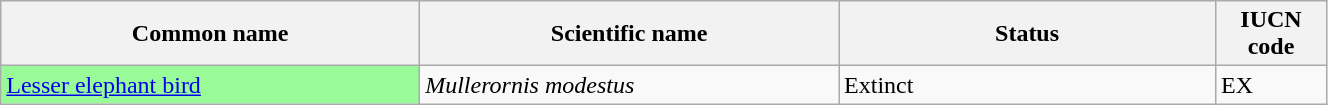<table width=70% class="wikitable sortable">
<tr>
<th width=20%>Common name</th>
<th width=20%>Scientific name</th>
<th width=18%>Status</th>
<th width=5%>IUCN code</th>
</tr>
<tr>
<td style="background:palegreen; color:black"><a href='#'>Lesser elephant bird</a></td>
<td><em>Mullerornis modestus</em></td>
<td>Extinct</td>
<td>EX</td>
</tr>
</table>
